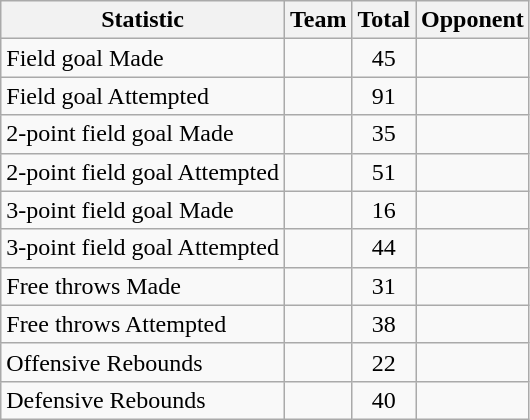<table class=wikitable>
<tr>
<th>Statistic</th>
<th>Team</th>
<th>Total</th>
<th>Opponent</th>
</tr>
<tr>
<td>Field goal Made</td>
<td></td>
<td align=center>45</td>
<td></td>
</tr>
<tr>
<td>Field goal Attempted</td>
<td></td>
<td align=center>91</td>
<td></td>
</tr>
<tr>
<td>2-point field goal Made</td>
<td></td>
<td align=center>35</td>
<td></td>
</tr>
<tr>
<td>2-point field goal Attempted</td>
<td><br></td>
<td align=center>51</td>
<td><br></td>
</tr>
<tr>
<td>3-point field goal Made</td>
<td></td>
<td align=center>16</td>
<td></td>
</tr>
<tr>
<td>3-point field goal Attempted</td>
<td></td>
<td align=center>44</td>
<td></td>
</tr>
<tr>
<td>Free throws Made</td>
<td></td>
<td align=center>31</td>
<td></td>
</tr>
<tr>
<td>Free throws Attempted</td>
<td><br></td>
<td align=center>38</td>
<td><br></td>
</tr>
<tr>
<td>Offensive Rebounds</td>
<td></td>
<td align=center>22</td>
<td></td>
</tr>
<tr>
<td>Defensive Rebounds</td>
<td><br></td>
<td align=center>40</td>
<td><br></td>
</tr>
</table>
